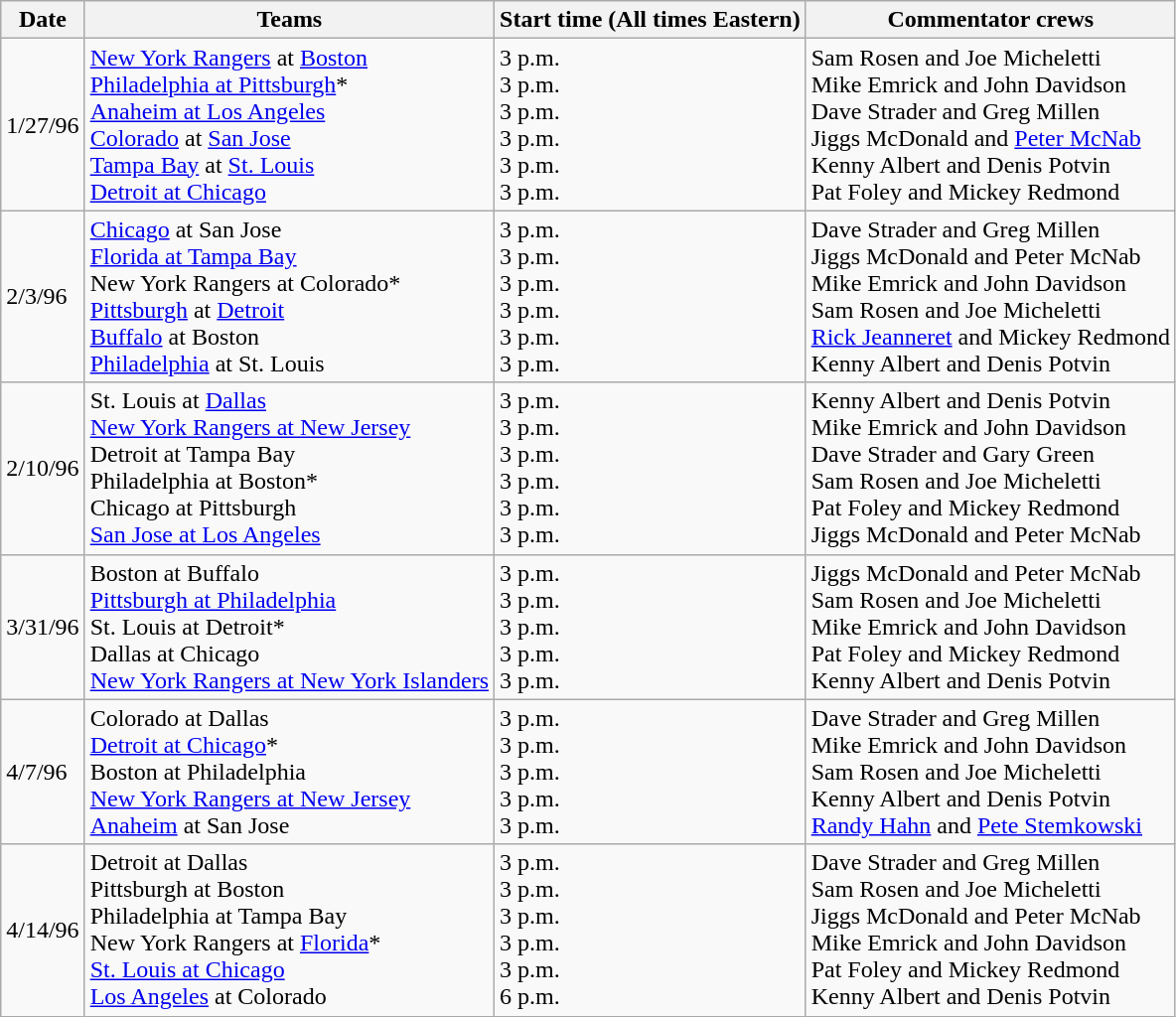<table class="wikitable">
<tr>
<th>Date</th>
<th>Teams</th>
<th>Start time (All times Eastern)</th>
<th>Commentator crews</th>
</tr>
<tr>
<td>1/27/96</td>
<td><a href='#'>New York Rangers</a> at <a href='#'>Boston</a><br><a href='#'>Philadelphia at Pittsburgh</a>*<br><a href='#'>Anaheim at Los Angeles</a><br><a href='#'>Colorado</a> at <a href='#'>San Jose</a><br><a href='#'>Tampa Bay</a> at <a href='#'>St. Louis</a><br><a href='#'>Detroit at Chicago</a></td>
<td>3 p.m.<br>3 p.m.<br>3 p.m.<br>3 p.m.<br>3 p.m.<br>3 p.m.</td>
<td>Sam Rosen and Joe Micheletti<br>Mike Emrick and John Davidson<br>Dave Strader and Greg Millen<br>Jiggs McDonald and <a href='#'>Peter McNab</a><br>Kenny Albert and Denis Potvin<br>Pat Foley and Mickey Redmond</td>
</tr>
<tr>
<td>2/3/96</td>
<td><a href='#'>Chicago</a> at San Jose<br><a href='#'>Florida at Tampa Bay</a><br>New York Rangers at Colorado*<br><a href='#'>Pittsburgh</a> at <a href='#'>Detroit</a><br><a href='#'>Buffalo</a> at Boston<br><a href='#'>Philadelphia</a> at St. Louis</td>
<td>3 p.m.<br>3 p.m.<br>3 p.m.<br>3 p.m.<br>3 p.m.<br>3 p.m.</td>
<td>Dave Strader and Greg Millen<br>Jiggs McDonald and Peter McNab<br>Mike Emrick and John Davidson<br>Sam Rosen and Joe Micheletti<br><a href='#'>Rick Jeanneret</a> and Mickey Redmond<br>Kenny Albert and Denis Potvin</td>
</tr>
<tr>
<td>2/10/96</td>
<td>St. Louis at <a href='#'>Dallas</a><br><a href='#'>New York Rangers at New Jersey</a><br>Detroit at Tampa Bay<br>Philadelphia at Boston*<br>Chicago at Pittsburgh<br><a href='#'>San Jose at Los Angeles</a></td>
<td>3 p.m.<br>3 p.m.<br>3 p.m.<br>3 p.m.<br>3 p.m.<br>3 p.m.</td>
<td>Kenny Albert and Denis Potvin<br>Mike Emrick and John Davidson<br>Dave Strader and Gary Green<br>Sam Rosen and Joe Micheletti<br>Pat Foley and Mickey Redmond<br>Jiggs McDonald and Peter McNab</td>
</tr>
<tr>
<td>3/31/96</td>
<td>Boston at Buffalo<br><a href='#'>Pittsburgh at Philadelphia</a><br>St. Louis at Detroit*<br>Dallas at Chicago<br><a href='#'>New York Rangers at New York Islanders</a></td>
<td>3 p.m.<br>3 p.m.<br>3 p.m.<br>3 p.m.<br>3 p.m.</td>
<td>Jiggs McDonald and Peter McNab<br>Sam Rosen and Joe Micheletti<br>Mike Emrick and John Davidson<br>Pat Foley and Mickey Redmond<br>Kenny Albert and Denis Potvin</td>
</tr>
<tr>
<td>4/7/96</td>
<td>Colorado at Dallas<br><a href='#'>Detroit at Chicago</a>*<br>Boston at Philadelphia<br><a href='#'>New York Rangers at New Jersey</a><br><a href='#'>Anaheim</a> at San Jose</td>
<td>3 p.m.<br>3 p.m.<br>3 p.m.<br>3 p.m.<br>3 p.m.</td>
<td>Dave Strader and Greg Millen<br>Mike Emrick and John Davidson<br>Sam Rosen and Joe Micheletti<br>Kenny Albert and Denis Potvin<br><a href='#'>Randy Hahn</a> and <a href='#'>Pete Stemkowski</a></td>
</tr>
<tr>
<td>4/14/96</td>
<td>Detroit at Dallas<br>Pittsburgh at Boston<br>Philadelphia at Tampa Bay<br>New York Rangers at <a href='#'>Florida</a>*<br><a href='#'>St. Louis at Chicago</a><br><a href='#'>Los Angeles</a> at Colorado</td>
<td>3 p.m.<br>3 p.m.<br>3 p.m.<br>3 p.m.<br>3 p.m.<br>6 p.m.</td>
<td>Dave Strader and Greg Millen<br>Sam Rosen and Joe Micheletti<br>Jiggs McDonald and Peter McNab<br>Mike Emrick and John Davidson<br>Pat Foley and Mickey Redmond<br>Kenny Albert and Denis Potvin</td>
</tr>
</table>
